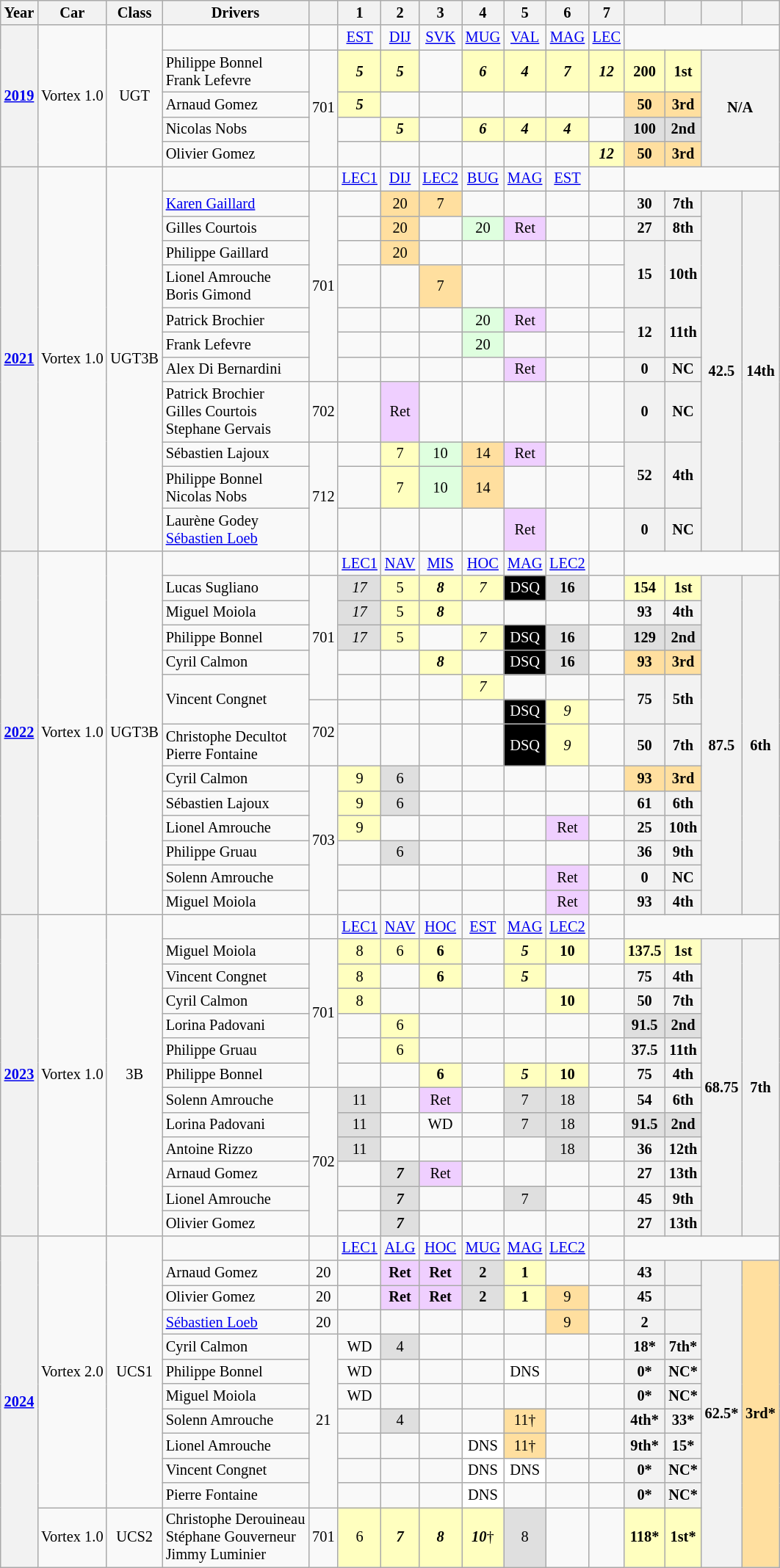<table class="wikitable" style="text-align:center; font-size:85%">
<tr>
<th>Year</th>
<th>Car</th>
<th>Class</th>
<th>Drivers</th>
<th></th>
<th>1</th>
<th>2</th>
<th>3</th>
<th>4</th>
<th>5</th>
<th>6</th>
<th>7</th>
<th></th>
<th></th>
<th></th>
<th></th>
</tr>
<tr>
<th rowspan=5><a href='#'>2019</a></th>
<td rowspan=5 align=left>Vortex 1.0</td>
<td rowspan=5>UGT</td>
<td></td>
<td></td>
<td><a href='#'>EST</a></td>
<td><a href='#'>DIJ</a></td>
<td><a href='#'>SVK</a></td>
<td><a href='#'>MUG</a></td>
<td><a href='#'>VAL</a></td>
<td><a href='#'>MAG</a></td>
<td><a href='#'>LEC</a></td>
<td colspan=4 align=center></td>
</tr>
<tr>
<td align=left> Philippe Bonnel<br> Frank Lefevre</td>
<td rowspan=4>701</td>
<td style="background:#FFFFBF;"><strong><em>5</em></strong></td>
<td style="background:#FFFFBF;"><strong><em>5</em></strong></td>
<td></td>
<td style="background:#FFFFBF;"><strong><em>6</em></strong></td>
<td style="background:#FFFFBF;"><strong><em>4</em></strong></td>
<td style="background:#FFFFBF;"><strong><em>7</em></strong></td>
<td style="background:#FFFFBF;"><strong><em>12</em></strong></td>
<th style="background:#FFFFBF;">200</th>
<th style="background:#FFFFBF;">1st</th>
<th rowspan=4 colspan=2>N/A</th>
</tr>
<tr>
<td align=left> Arnaud Gomez</td>
<td style="background:#FFFFBF;"><strong><em>5</em></strong></td>
<td></td>
<td></td>
<td></td>
<td></td>
<td></td>
<td></td>
<th style="background:#FFDF9F;">50</th>
<th style="background:#FFDF9F;">3rd</th>
</tr>
<tr>
<td align=left> Nicolas Nobs</td>
<td></td>
<td style="background:#FFFFBF;"><strong><em>5</em></strong></td>
<td></td>
<td style="background:#FFFFBF;"><strong><em>6</em></strong></td>
<td style="background:#FFFFBF;"><strong><em>4</em></strong></td>
<td style="background:#FFFFBF;"><strong><em>4</em></strong></td>
<td></td>
<th style="background:#DFDFDF;">100</th>
<th style="background:#DFDFDF;">2nd</th>
</tr>
<tr>
<td align=left> Olivier Gomez</td>
<td></td>
<td></td>
<td></td>
<td></td>
<td></td>
<td></td>
<td style="background:#FFFFBF;"><strong><em>12</em></strong></td>
<th style="background:#FFDF9F;">50</th>
<th style="background:#FFDF9F;">3rd</th>
</tr>
<tr>
<th rowspan=12><a href='#'>2021</a></th>
<td rowspan=12 align=left>Vortex 1.0</td>
<td rowspan=12>UGT3B</td>
<td></td>
<td></td>
<td><a href='#'>LEC1</a></td>
<td><a href='#'>DIJ</a></td>
<td><a href='#'>LEC2</a></td>
<td><a href='#'>BUG</a></td>
<td><a href='#'>MAG</a></td>
<td><a href='#'>EST</a></td>
<td></td>
<td colspan=4 align=center></td>
</tr>
<tr>
<td align=left> <a href='#'>Karen Gaillard</a></td>
<td rowspan=7>701</td>
<td></td>
<td style="background:#FFDF9F;">20</td>
<td style="background:#FFDF9F;">7</td>
<td></td>
<td></td>
<td></td>
<td></td>
<th>30</th>
<th>7th</th>
<th rowspan=11>42.5</th>
<th rowspan=11>14th</th>
</tr>
<tr>
<td align=left> Gilles Courtois</td>
<td></td>
<td style="background:#FFDF9F;">20</td>
<td></td>
<td style="background:#DFFFDF;">20</td>
<td style="background:#EFCFFF;">Ret</td>
<td></td>
<td></td>
<th>27</th>
<th>8th</th>
</tr>
<tr>
<td align=left> Philippe Gaillard</td>
<td></td>
<td style="background:#FFDF9F;">20</td>
<td></td>
<td></td>
<td></td>
<td></td>
<td></td>
<th rowspan=2>15</th>
<th rowspan=2>10th</th>
</tr>
<tr>
<td align=left> Lionel Amrouche<br> Boris Gimond</td>
<td></td>
<td></td>
<td style="background:#FFDF9F;">7</td>
<td></td>
<td></td>
<td></td>
<td></td>
</tr>
<tr>
<td align=left> Patrick Brochier</td>
<td></td>
<td></td>
<td></td>
<td style="background:#DFFFDF;">20</td>
<td style="background:#EFCFFF;">Ret</td>
<td></td>
<td></td>
<th rowspan=2>12</th>
<th rowspan=2>11th</th>
</tr>
<tr>
<td align=left> Frank Lefevre</td>
<td></td>
<td></td>
<td></td>
<td style="background:#DFFFDF;">20</td>
<td></td>
<td></td>
<td></td>
</tr>
<tr>
<td align=left> Alex Di Bernardini</td>
<td></td>
<td></td>
<td></td>
<td></td>
<td style="background:#EFCFFF;">Ret</td>
<td></td>
<td></td>
<th>0</th>
<th>NC</th>
</tr>
<tr>
<td align=left> Patrick Brochier<br> Gilles Courtois<br> Stephane Gervais</td>
<td>702</td>
<td></td>
<td style="background:#EFCFFF;">Ret</td>
<td></td>
<td></td>
<td></td>
<td></td>
<td></td>
<th>0</th>
<th>NC</th>
</tr>
<tr>
<td align=left> Sébastien Lajoux</td>
<td rowspan=3>712</td>
<td></td>
<td style="background:#FFFFBF;">7</td>
<td style="background:#DFFFDF;">10</td>
<td style="background:#FFDF9F;">14</td>
<td style="background:#EFCFFF;">Ret</td>
<td></td>
<td></td>
<th rowspan=2>52</th>
<th rowspan=2>4th</th>
</tr>
<tr>
<td align=left> Philippe Bonnel<br> Nicolas Nobs</td>
<td></td>
<td style="background:#FFFFBF;">7</td>
<td style="background:#DFFFDF;">10</td>
<td style="background:#FFDF9F;">14</td>
<td></td>
<td></td>
<td></td>
</tr>
<tr>
<td align=left> Laurène Godey<br> <a href='#'>Sébastien Loeb</a></td>
<td></td>
<td></td>
<td></td>
<td></td>
<td style="background:#EFCFFF;">Ret</td>
<td></td>
<td></td>
<th>0</th>
<th>NC</th>
</tr>
<tr>
<th rowspan=14><a href='#'>2022</a></th>
<td rowspan=14 align=left>Vortex 1.0</td>
<td rowspan=14>UGT3B</td>
<td></td>
<td></td>
<td><a href='#'>LEC1</a></td>
<td><a href='#'>NAV</a></td>
<td><a href='#'>MIS</a></td>
<td><a href='#'>HOC</a></td>
<td><a href='#'>MAG</a></td>
<td><a href='#'>LEC2</a></td>
<td></td>
<td colspan=4 align=center></td>
</tr>
<tr>
<td align=left> Lucas Sugliano</td>
<td rowspan=5>701</td>
<td style="background:#DFDFDF;"><em>17</em></td>
<td style="background:#FFFFBF;">5</td>
<td style="background:#FFFFBF;"><strong><em>8</em></strong></td>
<td style="background:#FFFFBF;"><em>7</em></td>
<td style="background:#000000; color:#ffffff;">DSQ</td>
<td style="background:#DFDFDF;"><strong>16</strong></td>
<td></td>
<th style="background:#FFFFBF;">154</th>
<th style="background:#FFFFBF;">1st</th>
<th rowspan=13>87.5</th>
<th rowspan=13>6th</th>
</tr>
<tr>
<td align=left> Miguel Moiola</td>
<td style="background:#DFDFDF;"><em>17</em></td>
<td style="background:#FFFFBF;">5</td>
<td style="background:#FFFFBF;"><strong><em>8</em></strong></td>
<td></td>
<td></td>
<td></td>
<td></td>
<th>93</th>
<th>4th</th>
</tr>
<tr>
<td align=left> Philippe Bonnel</td>
<td style="background:#DFDFDF;"><em>17</em></td>
<td style="background:#FFFFBF;">5</td>
<td></td>
<td style="background:#FFFFBF;"><em>7</em></td>
<td style="background:#000000; color:#ffffff;">DSQ</td>
<td style="background:#DFDFDF;"><strong>16</strong></td>
<td></td>
<th style="background:#DFDFDF;">129</th>
<th style="background:#DFDFDF;">2nd</th>
</tr>
<tr>
<td align=left> Cyril Calmon</td>
<td></td>
<td></td>
<td style="background:#FFFFBF;"><strong><em>8</em></strong></td>
<td></td>
<td style="background:#000000; color:#ffffff;">DSQ</td>
<td style="background:#DFDFDF;"><strong>16</strong></td>
<td></td>
<th style="background:#FFDF9F;">93</th>
<th style="background:#FFDF9F;">3rd</th>
</tr>
<tr>
<td rowspan=2 align=left> Vincent Congnet</td>
<td></td>
<td></td>
<td></td>
<td style="background:#FFFFBF;"><em>7</em></td>
<td></td>
<td></td>
<td></td>
<th rowspan=2>75</th>
<th rowspan=2>5th</th>
</tr>
<tr>
<td rowspan=2>702</td>
<td></td>
<td></td>
<td></td>
<td></td>
<td style="background:#000000; color:#ffffff;">DSQ</td>
<td style="background:#FFFFBF;"><em>9</em></td>
<td></td>
</tr>
<tr>
<td align=left> Christophe Decultot<br> Pierre Fontaine</td>
<td></td>
<td></td>
<td></td>
<td></td>
<td style="background:#000000; color:#ffffff;">DSQ</td>
<td style="background:#FFFFBF;"><em>9</em></td>
<td></td>
<th>50</th>
<th>7th</th>
</tr>
<tr>
<td align=left> Cyril Calmon</td>
<td rowspan=6>703</td>
<td style="background:#FFFFBF;">9</td>
<td style="background:#DFDFDF;">6</td>
<td></td>
<td></td>
<td></td>
<td></td>
<td></td>
<th style="background:#FFDF9F;">93</th>
<th style="background:#FFDF9F;">3rd</th>
</tr>
<tr>
<td align=left> Sébastien Lajoux</td>
<td style="background:#FFFFBF;">9</td>
<td style="background:#DFDFDF;">6</td>
<td></td>
<td></td>
<td></td>
<td></td>
<td></td>
<th>61</th>
<th>6th</th>
</tr>
<tr>
<td align=left> Lionel Amrouche</td>
<td style="background:#FFFFBF;">9</td>
<td></td>
<td></td>
<td></td>
<td></td>
<td style="background:#EFCFFF;">Ret</td>
<td></td>
<th>25</th>
<th>10th</th>
</tr>
<tr>
<td align=left> Philippe Gruau</td>
<td></td>
<td style="background:#DFDFDF;">6</td>
<td></td>
<td></td>
<td></td>
<td></td>
<td></td>
<th>36</th>
<th>9th</th>
</tr>
<tr>
<td align=left> Solenn Amrouche</td>
<td></td>
<td></td>
<td></td>
<td></td>
<td></td>
<td style="background:#EFCFFF;">Ret</td>
<td></td>
<th>0</th>
<th>NC</th>
</tr>
<tr>
<td align=left> Miguel Moiola</td>
<td></td>
<td></td>
<td></td>
<td></td>
<td></td>
<td style="background:#EFCFFF;">Ret</td>
<td></td>
<th>93</th>
<th>4th</th>
</tr>
<tr>
<th rowspan=13><a href='#'>2023</a></th>
<td rowspan=13 align=left>Vortex 1.0</td>
<td rowspan=13>3B</td>
<td></td>
<td></td>
<td><a href='#'>LEC1</a></td>
<td><a href='#'>NAV</a></td>
<td><a href='#'>HOC</a></td>
<td><a href='#'>EST</a></td>
<td><a href='#'>MAG</a></td>
<td><a href='#'>LEC2</a></td>
<td></td>
<td colspan=4 align=center></td>
</tr>
<tr>
<td align=left> Miguel Moiola</td>
<td rowspan=6>701</td>
<td style="background:#FFFFBF;">8</td>
<td style="background:#FFFFBF;">6</td>
<td style="background:#FFFFBF;"><strong>6</strong></td>
<td></td>
<td style="background:#FFFFBF;"><strong><em>5</em></strong></td>
<td style="background:#FFFFBF;"><strong>10</strong></td>
<td></td>
<th style="background:#FFFFBF;">137.5</th>
<th style="background:#FFFFBF;">1st</th>
<th rowspan=12>68.75</th>
<th rowspan=12>7th</th>
</tr>
<tr>
<td align=left> Vincent Congnet</td>
<td style="background:#FFFFBF;">8</td>
<td></td>
<td style="background:#FFFFBF;"><strong>6</strong></td>
<td></td>
<td style="background:#FFFFBF;"><strong><em>5</em></strong></td>
<td></td>
<td></td>
<th>75</th>
<th>4th</th>
</tr>
<tr>
<td align=left> Cyril Calmon</td>
<td style="background:#FFFFBF;">8</td>
<td></td>
<td></td>
<td></td>
<td></td>
<td style="background:#FFFFBF;"><strong>10</strong></td>
<td></td>
<th>50</th>
<th>7th</th>
</tr>
<tr>
<td align=left> Lorina Padovani</td>
<td></td>
<td style="background:#FFFFBF;">6</td>
<td></td>
<td></td>
<td></td>
<td></td>
<td></td>
<th style="background:#DFDFDF;">91.5</th>
<th style="background:#DFDFDF;">2nd</th>
</tr>
<tr>
<td align=left> Philippe Gruau</td>
<td></td>
<td style="background:#FFFFBF;">6</td>
<td></td>
<td></td>
<td></td>
<td></td>
<td></td>
<th>37.5</th>
<th>11th</th>
</tr>
<tr>
<td align=left> Philippe Bonnel</td>
<td></td>
<td></td>
<td style="background:#FFFFBF;"><strong>6</strong></td>
<td></td>
<td style="background:#FFFFBF;"><strong><em>5</em></strong></td>
<td style="background:#FFFFBF;"><strong>10</strong></td>
<td></td>
<th>75</th>
<th>4th</th>
</tr>
<tr>
<td align=left> Solenn Amrouche</td>
<td rowspan=6>702</td>
<td style="background:#DFDFDF;">11</td>
<td></td>
<td style="background:#EFCFFF;">Ret</td>
<td></td>
<td style="background:#DFDFDF;">7</td>
<td style="background:#DFDFDF;">18</td>
<td></td>
<th>54</th>
<th>6th</th>
</tr>
<tr>
<td align=left> Lorina Padovani</td>
<td style="background:#DFDFDF;">11</td>
<td></td>
<td>WD</td>
<td></td>
<td style="background:#DFDFDF;">7</td>
<td style="background:#DFDFDF;">18</td>
<td></td>
<th style="background:#DFDFDF;">91.5</th>
<th style="background:#DFDFDF;">2nd</th>
</tr>
<tr>
<td align=left> Antoine Rizzo</td>
<td style="background:#DFDFDF;">11</td>
<td></td>
<td></td>
<td></td>
<td></td>
<td style="background:#DFDFDF;">18</td>
<td></td>
<th>36</th>
<th>12th</th>
</tr>
<tr>
<td align=left> Arnaud Gomez</td>
<td></td>
<td style="background:#DFDFDF;"><strong><em>7</em></strong></td>
<td style="background:#EFCFFF;">Ret</td>
<td></td>
<td></td>
<td></td>
<td></td>
<th>27</th>
<th>13th</th>
</tr>
<tr>
<td align=left> Lionel Amrouche</td>
<td></td>
<td style="background:#DFDFDF;"><strong><em>7</em></strong></td>
<td></td>
<td></td>
<td style="background:#DFDFDF;">7</td>
<td></td>
<td></td>
<th>45</th>
<th>9th</th>
</tr>
<tr>
<td align=left> Olivier Gomez</td>
<td></td>
<td style="background:#DFDFDF;"><strong><em>7</em></strong></td>
<td></td>
<td></td>
<td></td>
<td></td>
<td></td>
<th>27</th>
<th>13th</th>
</tr>
<tr>
<th rowspan=12><a href='#'>2024</a></th>
<td rowspan=11 align=left>Vortex 2.0</td>
<td rowspan=11>UCS1</td>
<td></td>
<td></td>
<td><a href='#'>LEC1</a></td>
<td><a href='#'>ALG</a></td>
<td><a href='#'>HOC</a></td>
<td><a href='#'>MUG</a></td>
<td><a href='#'>MAG</a></td>
<td><a href='#'>LEC2</a></td>
<td></td>
<td colspan=4 align=center></td>
</tr>
<tr>
<td align=left> Arnaud Gomez</td>
<td>20</td>
<td></td>
<td style="background:#EFCFFF;"><strong>Ret</strong></td>
<td style="background:#EFCFFF;"><strong>Ret</strong></td>
<td style="background:#DFDFDF;"><strong>2</strong></td>
<td style="background:#FFFFBF;"><strong>1</strong></td>
<td></td>
<td></td>
<th>43</th>
<th></th>
<th rowspan=11>62.5*</th>
<th rowspan=11 style="background:#FFDF9F;">3rd*</th>
</tr>
<tr>
<td align=left> Olivier Gomez</td>
<td>20</td>
<td></td>
<td style="background:#EFCFFF;"><strong>Ret</strong></td>
<td style="background:#EFCFFF;"><strong>Ret</strong></td>
<td style="background:#DFDFDF;"><strong>2</strong></td>
<td style="background:#FFFFBF;"><strong>1</strong></td>
<td style="background:#FFDF9F;">9</td>
<td></td>
<th>45</th>
<th></th>
</tr>
<tr>
<td align=left> <a href='#'>Sébastien Loeb</a></td>
<td>20</td>
<td></td>
<td></td>
<td></td>
<td></td>
<td></td>
<td style="background:#FFDF9F;">9</td>
<td></td>
<th>2</th>
<th></th>
</tr>
<tr>
<td align=left> Cyril Calmon</td>
<td rowspan=7>21</td>
<td>WD</td>
<td style="background:#DFDFDF;">4</td>
<td></td>
<td></td>
<td></td>
<td></td>
<td></td>
<th>18*</th>
<th>7th*</th>
</tr>
<tr>
<td align=left> Philippe Bonnel</td>
<td>WD</td>
<td></td>
<td></td>
<td></td>
<td style="background:#FFFFFF;">DNS</td>
<td></td>
<td></td>
<th>0*</th>
<th>NC*</th>
</tr>
<tr>
<td align=left> Miguel Moiola</td>
<td>WD</td>
<td></td>
<td></td>
<td></td>
<td></td>
<td></td>
<td></td>
<th>0*</th>
<th>NC*</th>
</tr>
<tr>
<td align=left> Solenn Amrouche</td>
<td></td>
<td style="background:#DFDFDF;">4</td>
<td></td>
<td></td>
<td style="background:#FFDF9F;">11†</td>
<td></td>
<td></td>
<th>4th*</th>
<th>33*</th>
</tr>
<tr>
<td align=left> Lionel Amrouche</td>
<td></td>
<td></td>
<td></td>
<td style="background:#FFFFFF;">DNS</td>
<td style="background:#FFDF9F;">11†</td>
<td></td>
<td></td>
<th>9th*</th>
<th>15*</th>
</tr>
<tr>
<td align=left> Vincent Congnet</td>
<td></td>
<td></td>
<td></td>
<td style="background:#FFFFFF;">DNS</td>
<td style="background:#FFFFFF;">DNS</td>
<td></td>
<td></td>
<th>0*</th>
<th>NC*</th>
</tr>
<tr>
<td align=left> Pierre Fontaine</td>
<td></td>
<td></td>
<td></td>
<td style="background:#FFFFFF;">DNS</td>
<td></td>
<td></td>
<td></td>
<th>0*</th>
<th>NC*</th>
</tr>
<tr>
<td align=left>Vortex 1.0</td>
<td>UCS2</td>
<td align=left> Christophe Derouineau<br> Stéphane Gouverneur<br> Jimmy Luminier</td>
<td>701</td>
<td style="background:#FFFFBF;">6</td>
<td style="background:#FFFFBF;"><strong><em>7</em></strong></td>
<td style="background:#FFFFBF;"><strong><em>8</em></strong></td>
<td style="background:#FFFFBF;"><strong><em>10</em></strong>†</td>
<td style="background:#DFDFDF;">8</td>
<td></td>
<td></td>
<th style="background:#FFFFBF;">118*</th>
<th style="background:#FFFFBF;">1st*</th>
</tr>
</table>
